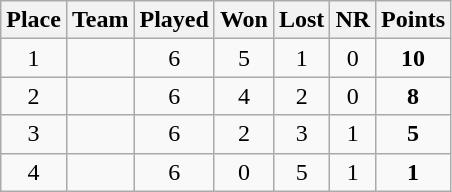<table class="wikitable">
<tr>
<th>Place</th>
<th>Team</th>
<th>Played</th>
<th>Won</th>
<th>Lost</th>
<th>NR</th>
<th>Points</th>
</tr>
<tr align="center">
<td>1</td>
<td align="left"></td>
<td>6</td>
<td>5</td>
<td>1</td>
<td>0</td>
<td><strong>10</strong></td>
</tr>
<tr align="center">
<td>2</td>
<td align="left"></td>
<td>6</td>
<td>4</td>
<td>2</td>
<td>0</td>
<td><strong>8</strong></td>
</tr>
<tr align="center">
<td>3</td>
<td align="left"></td>
<td>6</td>
<td>2</td>
<td>3</td>
<td>1</td>
<td><strong>5</strong></td>
</tr>
<tr align="center">
<td>4</td>
<td align="left"></td>
<td>6</td>
<td>0</td>
<td>5</td>
<td>1</td>
<td><strong>1</strong></td>
</tr>
</table>
